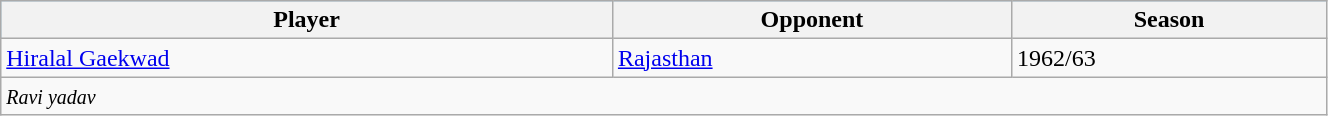<table class="wikitable" width=70%>
<tr bgcolor=#87cefa>
<th>Player</th>
<th>Opponent</th>
<th>Season</th>
</tr>
<tr>
<td><a href='#'>Hiralal Gaekwad</a></td>
<td><a href='#'>Rajasthan</a></td>
<td>1962/63</td>
</tr>
<tr>
<td colspan=3><small><em>Ravi yadav</em></small></td>
</tr>
</table>
